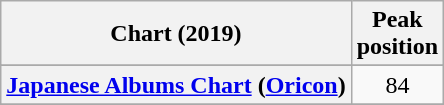<table class="wikitable sortable plainrowheaders" style="text-align:center">
<tr>
<th scope="col">Chart (2019)</th>
<th scope="col">Peak<br>position</th>
</tr>
<tr>
</tr>
<tr>
</tr>
<tr>
</tr>
<tr>
</tr>
<tr>
<th scope="row"><a href='#'>Japanese Albums Chart</a> (<a href='#'>Oricon</a>)</th>
<td align="center">84</td>
</tr>
<tr>
</tr>
</table>
